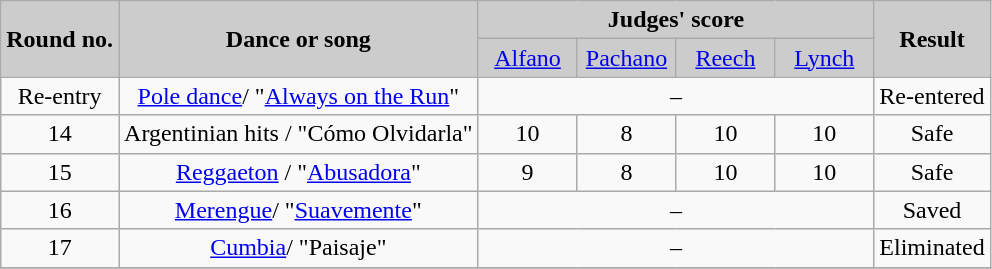<table class="wikitable">
<tr style="text-align:Center; background:#ccc;">
<td rowspan="2"><strong>Round no.</strong></td>
<td rowspan="2"><strong>Dance or song</strong></td>
<td colspan="4"><strong>Judges' score</strong></td>
<td rowspan="2"><strong>Result</strong></td>
</tr>
<tr style="text-align:center; background:#ccc;">
<td style="width:10%; "><a href='#'>Alfano</a></td>
<td style="width:10%; "><a href='#'>Pachano</a></td>
<td style="width:10%; "><a href='#'>Reech</a></td>
<td style="width:10%; "><a href='#'>Lynch</a></td>
</tr>
<tr>
<td style="text-align:center;">Re-entry</td>
<td style="text-align:center;"><a href='#'>Pole dance</a>/ "<a href='#'>Always on the Run</a>"</td>
<td colspan=4 style="text-align:center;" background:lightgray>–</td>
<td style="text-align:center;">Re-entered</td>
</tr>
<tr>
<td style="text-align:center;">14</td>
<td style="text-align:center;">Argentinian hits / "Cómo Olvidarla"</td>
<td style="text-align:center;">10</td>
<td style="text-align:center;">8</td>
<td style="text-align:center;">10</td>
<td style="text-align:center;">10</td>
<td style="text-align:center;">Safe</td>
</tr>
<tr>
<td style="text-align:center;">15</td>
<td style="text-align:center;"><a href='#'>Reggaeton</a> / "<a href='#'>Abusadora</a>"</td>
<td style="text-align:center;">9</td>
<td style="text-align:center;">8</td>
<td style="text-align:center;">10</td>
<td style="text-align:center;">10</td>
<td style="text-align:center;">Safe</td>
</tr>
<tr>
<td style="text-align:center;">16</td>
<td style="text-align:center;"><a href='#'>Merengue</a>/ "<a href='#'>Suavemente</a>"</td>
<td colspan=4 style="text-align:center;" background:lightgray>–</td>
<td style="text-align:center;">Saved</td>
</tr>
<tr>
<td style="text-align:center;">17</td>
<td style="text-align:center;"><a href='#'>Cumbia</a>/ "Paisaje"</td>
<td colspan=4 style="text-align:center;" background:lightgray>–</td>
<td style="text-align:center;">Eliminated</td>
</tr>
<tr>
</tr>
</table>
